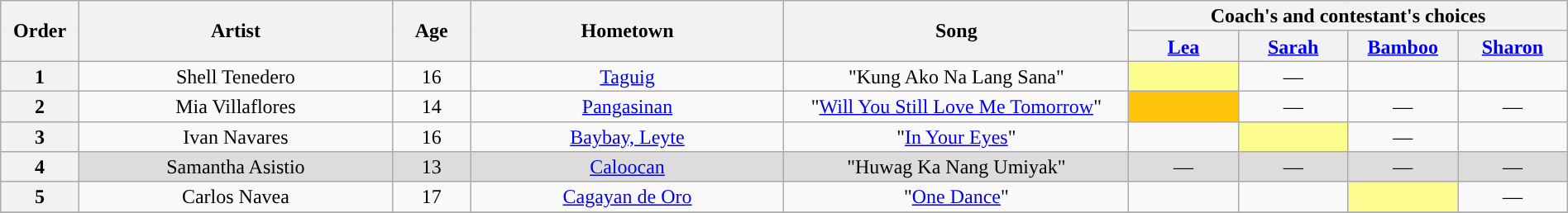<table class="wikitable" style="text-align:center; line-height:17px;width:100%;">
<tr>
<th scope="col" rowspan="2" width="05%">Order</th>
<th scope="col" rowspan="2" width="20%">Artist</th>
<th scope="col" rowspan="2" width="05%">Age</th>
<th scope="col" rowspan="2" width="20%">Hometown</th>
<th scope="col" rowspan="2" width="22%">Song</th>
<th scope="col" colspan="4" width="28%">Coach's and contestant's choices</th>
</tr>
<tr>
<th width="07%"><a href='#'>Lea</a></th>
<th width="07%"><a href='#'>Sarah</a></th>
<th width="07%"><a href='#'>Bamboo</a></th>
<th width="07%"><a href='#'>Sharon</a></th>
</tr>
<tr>
<th>1</th>
<td>Shell Tenedero</td>
<td>16</td>
<td><a href='#'>Taguig</a></td>
<td>"Kung Ako Na Lang Sana"</td>
<td style="background:#fdfc8f;"><strong></strong></td>
<td>—</td>
<td><strong></strong></td>
<td><strong></strong></td>
</tr>
<tr>
<th>2</th>
<td>Mia Villaflores</td>
<td>14</td>
<td><a href='#'>Pangasinan</a></td>
<td>"<a href='#'>Will You Still Love Me Tomorrow</a>"</td>
<td style="background:#FFC40C;"><strong></strong></td>
<td>—</td>
<td>—</td>
<td>—</td>
</tr>
<tr>
<th>3</th>
<td>Ivan Navares</td>
<td>16</td>
<td><a href='#'>Baybay, Leyte</a></td>
<td>"<a href='#'>In Your Eyes</a>"</td>
<td><strong></strong></td>
<td style="background:#fdfc8f;"><strong></strong></td>
<td>—</td>
<td><strong></strong></td>
</tr>
<tr>
<th>4</th>
<td style="background:#DCDCDC;">Samantha Asistio</td>
<td style="background:#DCDCDC;">13</td>
<td style="background:#DCDCDC;"><a href='#'>Caloocan</a></td>
<td style="background:#DCDCDC;">"Huwag Ka Nang Umiyak"</td>
<td style="background:#DCDCDC;">—</td>
<td style="background:#DCDCDC;">—</td>
<td style="background:#DCDCDC;">—</td>
<td style="background:#DCDCDC;">—</td>
</tr>
<tr>
<th>5</th>
<td>Carlos Navea</td>
<td>17</td>
<td><a href='#'>Cagayan de Oro</a></td>
<td>"<a href='#'>One Dance</a>"</td>
<td><strong></strong></td>
<td><strong></strong></td>
<td style="background:#fdfc8f;"><strong></strong></td>
<td>—</td>
</tr>
<tr>
</tr>
</table>
